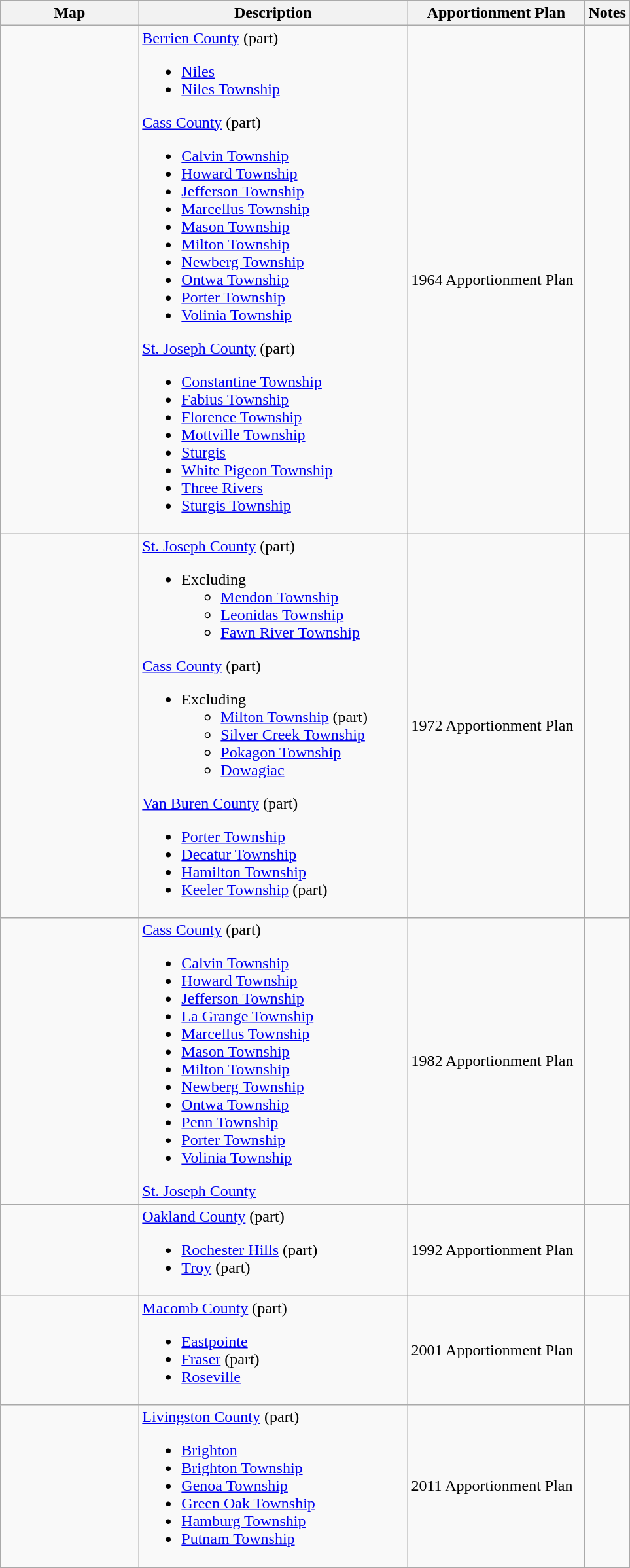<table class="wikitable sortable">
<tr>
<th style="width:100pt;">Map</th>
<th style="width:200pt;">Description</th>
<th style="width:130pt;">Apportionment Plan</th>
<th style="width:15pt;">Notes</th>
</tr>
<tr>
<td></td>
<td><a href='#'>Berrien County</a> (part)<br><ul><li><a href='#'>Niles</a></li><li><a href='#'>Niles Township</a></li></ul><a href='#'>Cass County</a> (part)<ul><li><a href='#'>Calvin Township</a></li><li><a href='#'>Howard Township</a></li><li><a href='#'>Jefferson Township</a></li><li><a href='#'>Marcellus Township</a></li><li><a href='#'>Mason Township</a></li><li><a href='#'>Milton Township</a></li><li><a href='#'>Newberg Township</a></li><li><a href='#'>Ontwa Township</a></li><li><a href='#'>Porter Township</a></li><li><a href='#'>Volinia Township</a></li></ul><a href='#'>St. Joseph County</a> (part)<ul><li><a href='#'>Constantine Township</a></li><li><a href='#'>Fabius Township</a></li><li><a href='#'>Florence Township</a></li><li><a href='#'>Mottville Township</a></li><li><a href='#'>Sturgis</a></li><li><a href='#'>White Pigeon Township</a></li><li><a href='#'>Three Rivers</a></li><li><a href='#'>Sturgis Township</a></li></ul></td>
<td>1964 Apportionment Plan</td>
<td></td>
</tr>
<tr>
<td></td>
<td><a href='#'>St. Joseph County</a> (part)<br><ul><li>Excluding<ul><li><a href='#'>Mendon Township</a></li><li><a href='#'>Leonidas Township</a></li><li><a href='#'>Fawn River Township</a></li></ul></li></ul><a href='#'>Cass County</a> (part)<ul><li>Excluding<ul><li><a href='#'>Milton Township</a> (part)</li><li><a href='#'>Silver Creek Township</a></li><li><a href='#'>Pokagon Township</a></li><li><a href='#'>Dowagiac</a></li></ul></li></ul><a href='#'>Van Buren County</a> (part)<ul><li><a href='#'>Porter Township</a></li><li><a href='#'>Decatur Township</a></li><li><a href='#'>Hamilton Township</a></li><li><a href='#'>Keeler Township</a> (part)</li></ul></td>
<td>1972 Apportionment Plan</td>
<td></td>
</tr>
<tr>
<td></td>
<td><a href='#'>Cass County</a> (part)<br><ul><li><a href='#'>Calvin Township</a></li><li><a href='#'>Howard Township</a></li><li><a href='#'>Jefferson Township</a></li><li><a href='#'>La Grange Township</a></li><li><a href='#'>Marcellus Township</a></li><li><a href='#'>Mason Township</a></li><li><a href='#'>Milton Township</a></li><li><a href='#'>Newberg Township</a></li><li><a href='#'>Ontwa Township</a></li><li><a href='#'>Penn Township</a></li><li><a href='#'>Porter Township</a></li><li><a href='#'>Volinia Township</a></li></ul><a href='#'>St. Joseph County</a></td>
<td>1982 Apportionment Plan</td>
<td></td>
</tr>
<tr>
<td></td>
<td><a href='#'>Oakland County</a> (part)<br><ul><li><a href='#'>Rochester Hills</a> (part)</li><li><a href='#'>Troy</a> (part)</li></ul></td>
<td>1992 Apportionment Plan</td>
<td></td>
</tr>
<tr>
<td></td>
<td><a href='#'>Macomb County</a> (part)<br><ul><li><a href='#'>Eastpointe</a></li><li><a href='#'>Fraser</a> (part)</li><li><a href='#'>Roseville</a></li></ul></td>
<td>2001 Apportionment Plan</td>
<td></td>
</tr>
<tr>
<td></td>
<td><a href='#'>Livingston County</a> (part)<br><ul><li><a href='#'>Brighton</a></li><li><a href='#'>Brighton Township</a></li><li><a href='#'>Genoa Township</a></li><li><a href='#'>Green Oak Township</a></li><li><a href='#'>Hamburg Township</a></li><li><a href='#'>Putnam Township</a></li></ul></td>
<td>2011 Apportionment Plan</td>
<td></td>
</tr>
<tr>
</tr>
</table>
